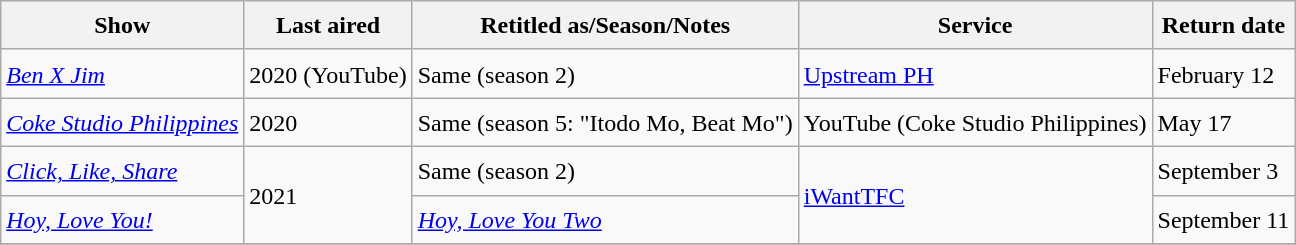<table class="wikitable" style="text-align:left; line-height:25px; width:auto;">
<tr>
<th>Show</th>
<th>Last aired</th>
<th>Retitled as/Season/Notes</th>
<th>Service</th>
<th>Return date</th>
</tr>
<tr>
<td><em><a href='#'>Ben X Jim</a></em></td>
<td>2020 (YouTube)</td>
<td>Same (season 2)</td>
<td><a href='#'>Upstream PH</a></td>
<td>February 12</td>
</tr>
<tr>
<td><em><a href='#'>Coke Studio Philippines</a></em></td>
<td>2020</td>
<td>Same (season 5: "Itodo Mo, Beat Mo")</td>
<td>YouTube (Coke Studio Philippines)</td>
<td>May 17</td>
</tr>
<tr>
<td><em><a href='#'>Click, Like, Share</a></em></td>
<td rowspan="2">2021</td>
<td>Same (season 2)</td>
<td rowspan="2"><a href='#'>iWantTFC</a></td>
<td>September 3</td>
</tr>
<tr>
<td><em><a href='#'>Hoy, Love You!</a></em></td>
<td><em><a href='#'>Hoy, Love You Two</a></em></td>
<td>September 11</td>
</tr>
<tr>
</tr>
</table>
